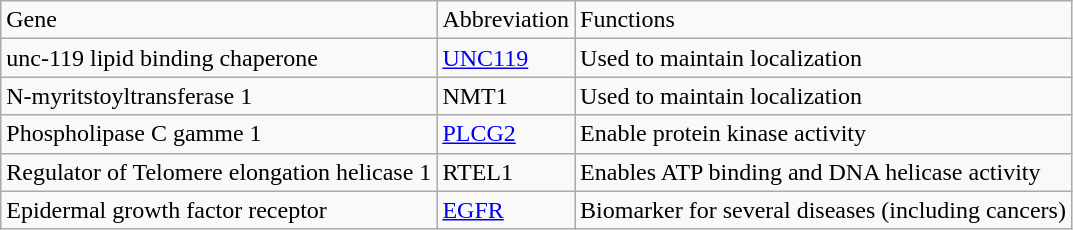<table class="wikitable">
<tr>
<td>Gene</td>
<td>Abbreviation</td>
<td>Functions</td>
</tr>
<tr>
<td>unc-119 lipid binding chaperone</td>
<td><a href='#'>UNC119</a></td>
<td>Used to maintain localization</td>
</tr>
<tr>
<td>N-myritstoyltransferase 1</td>
<td>NMT1</td>
<td>Used to maintain localization</td>
</tr>
<tr>
<td>Phospholipase C gamme 1</td>
<td><a href='#'>PLCG2</a></td>
<td>Enable protein kinase activity</td>
</tr>
<tr>
<td>Regulator of Telomere elongation helicase 1</td>
<td>RTEL1</td>
<td>Enables ATP binding and DNA helicase activity</td>
</tr>
<tr>
<td>Epidermal growth factor receptor</td>
<td><a href='#'>EGFR</a></td>
<td>Biomarker for several diseases (including cancers)</td>
</tr>
</table>
